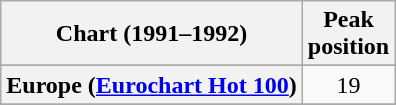<table class="wikitable sortable plainrowheaders" style="text-align:center">
<tr>
<th>Chart (1991–1992)</th>
<th>Peak<br>position</th>
</tr>
<tr>
</tr>
<tr>
</tr>
<tr>
<th scope="row">Europe (<a href='#'>Eurochart Hot 100</a>)</th>
<td>19</td>
</tr>
<tr>
</tr>
<tr>
</tr>
<tr>
</tr>
<tr>
</tr>
<tr>
</tr>
<tr>
</tr>
</table>
